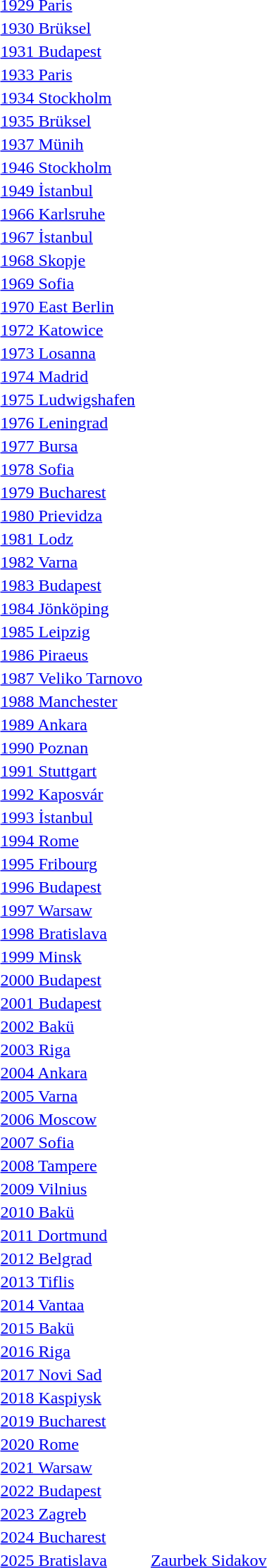<table>
<tr>
<td><a href='#'>1929 Paris</a></td>
<td></td>
<td></td>
<td></td>
</tr>
<tr>
<td><a href='#'>1930 Brüksel</a></td>
<td></td>
<td></td>
<td></td>
</tr>
<tr>
<td><a href='#'>1931 Budapest</a></td>
<td></td>
<td></td>
<td></td>
</tr>
<tr>
<td><a href='#'>1933 Paris</a></td>
<td></td>
<td></td>
<td></td>
</tr>
<tr>
<td><a href='#'>1934 Stockholm</a></td>
<td></td>
<td></td>
<td></td>
</tr>
<tr>
<td><a href='#'>1935 Brüksel</a></td>
<td></td>
<td></td>
<td></td>
</tr>
<tr>
<td><a href='#'>1937 Münih</a></td>
<td></td>
<td></td>
<td></td>
</tr>
<tr>
<td><a href='#'>1946 Stockholm</a></td>
<td></td>
<td></td>
<td></td>
</tr>
<tr>
<td><a href='#'>1949 İstanbul</a></td>
<td></td>
<td></td>
<td></td>
</tr>
<tr>
<td><a href='#'>1966 Karlsruhe</a></td>
<td></td>
<td></td>
<td></td>
</tr>
<tr>
<td><a href='#'>1967 İstanbul</a></td>
<td></td>
<td></td>
<td></td>
</tr>
<tr>
<td><a href='#'>1968 Skopje</a></td>
<td></td>
<td></td>
<td></td>
</tr>
<tr>
<td><a href='#'>1969 Sofia</a></td>
<td></td>
<td></td>
<td></td>
</tr>
<tr>
<td><a href='#'>1970 East Berlin</a></td>
<td></td>
<td></td>
<td></td>
</tr>
<tr>
<td><a href='#'>1972 Katowice</a></td>
<td></td>
<td></td>
<td></td>
</tr>
<tr>
<td><a href='#'>1973 Losanna</a></td>
<td></td>
<td></td>
<td></td>
</tr>
<tr>
<td><a href='#'>1974 Madrid</a></td>
<td></td>
<td></td>
<td></td>
</tr>
<tr>
<td><a href='#'>1975 Ludwigshafen</a></td>
<td></td>
<td></td>
<td></td>
</tr>
<tr>
<td><a href='#'>1976 Leningrad</a></td>
<td></td>
<td></td>
<td></td>
</tr>
<tr>
<td><a href='#'>1977 Bursa</a></td>
<td></td>
<td></td>
<td></td>
</tr>
<tr>
<td><a href='#'>1978 Sofia</a></td>
<td></td>
<td></td>
<td></td>
</tr>
<tr>
<td><a href='#'>1979 Bucharest</a></td>
<td></td>
<td></td>
<td></td>
</tr>
<tr>
<td><a href='#'>1980 Prievidza</a></td>
<td></td>
<td></td>
<td></td>
</tr>
<tr>
<td><a href='#'>1981 Lodz</a></td>
<td></td>
<td></td>
<td></td>
</tr>
<tr>
<td><a href='#'>1982 Varna</a></td>
<td></td>
<td></td>
<td></td>
</tr>
<tr>
<td><a href='#'>1983 Budapest</a></td>
<td></td>
<td></td>
<td></td>
</tr>
<tr>
<td><a href='#'>1984 Jönköping</a></td>
<td></td>
<td></td>
<td></td>
</tr>
<tr>
<td><a href='#'>1985 Leipzig</a></td>
<td></td>
<td></td>
<td></td>
</tr>
<tr>
<td><a href='#'>1986 Piraeus</a></td>
<td></td>
<td></td>
<td></td>
</tr>
<tr>
<td><a href='#'>1987 Veliko Tarnovo</a></td>
<td></td>
<td></td>
<td></td>
</tr>
<tr>
<td><a href='#'>1988 Manchester</a></td>
<td></td>
<td></td>
<td></td>
</tr>
<tr>
<td><a href='#'>1989 Ankara</a></td>
<td></td>
<td></td>
<td></td>
</tr>
<tr>
<td><a href='#'>1990 Poznan</a></td>
<td></td>
<td></td>
<td></td>
</tr>
<tr>
<td><a href='#'>1991 Stuttgart</a></td>
<td></td>
<td></td>
<td></td>
</tr>
<tr>
<td><a href='#'>1992 Kaposvár</a></td>
<td></td>
<td></td>
<td></td>
</tr>
<tr>
<td><a href='#'>1993 İstanbul</a></td>
<td></td>
<td></td>
<td></td>
</tr>
<tr>
<td><a href='#'>1994 Rome</a></td>
<td></td>
<td></td>
<td></td>
</tr>
<tr>
<td><a href='#'>1995 Fribourg</a></td>
<td></td>
<td></td>
<td></td>
</tr>
<tr>
<td><a href='#'>1996 Budapest</a></td>
<td></td>
<td></td>
<td></td>
</tr>
<tr>
<td><a href='#'>1997 Warsaw</a></td>
<td></td>
<td></td>
<td></td>
</tr>
<tr>
<td><a href='#'>1998 Bratislava</a></td>
<td></td>
<td></td>
<td></td>
</tr>
<tr>
<td><a href='#'>1999 Minsk</a></td>
<td></td>
<td></td>
<td></td>
</tr>
<tr>
<td><a href='#'>2000 Budapest</a></td>
<td></td>
<td></td>
<td></td>
</tr>
<tr>
<td><a href='#'>2001 Budapest</a></td>
<td></td>
<td></td>
<td></td>
</tr>
<tr>
<td><a href='#'>2002 Bakü</a></td>
<td></td>
<td></td>
<td></td>
</tr>
<tr>
<td><a href='#'>2003 Riga</a></td>
<td></td>
<td></td>
<td></td>
</tr>
<tr>
<td><a href='#'>2004 Ankara</a></td>
<td></td>
<td></td>
<td></td>
</tr>
<tr>
<td rowspan=2><a href='#'>2005 Varna</a></td>
<td rowspan=2></td>
<td rowspan=2></td>
<td></td>
</tr>
<tr>
<td></td>
</tr>
<tr>
<td rowspan=2><a href='#'>2006 Moscow</a></td>
<td rowspan=2></td>
<td rowspan=2></td>
<td></td>
</tr>
<tr>
<td></td>
</tr>
<tr>
<td rowspan=2><a href='#'>2007 Sofia</a></td>
<td rowspan=2></td>
<td rowspan=2></td>
<td></td>
</tr>
<tr>
<td></td>
</tr>
<tr>
<td rowspan=2><a href='#'>2008 Tampere</a></td>
<td rowspan=2></td>
<td rowspan=2></td>
<td></td>
</tr>
<tr>
<td></td>
</tr>
<tr>
<td rowspan=2><a href='#'>2009 Vilnius</a></td>
<td rowspan=2></td>
<td rowspan=2></td>
<td></td>
</tr>
<tr>
<td></td>
</tr>
<tr>
<td rowspan=2><a href='#'>2010 Bakü</a></td>
<td rowspan=2></td>
<td rowspan=2></td>
<td></td>
</tr>
<tr>
<td></td>
</tr>
<tr>
<td rowspan=2><a href='#'>2011 Dortmund</a></td>
<td rowspan=2></td>
<td rowspan=2></td>
<td></td>
</tr>
<tr>
<td></td>
</tr>
<tr>
<td rowspan=2><a href='#'>2012 Belgrad</a></td>
<td rowspan=2></td>
<td rowspan=2></td>
<td></td>
</tr>
<tr>
<td></td>
</tr>
<tr>
<td rowspan=2><a href='#'>2013 Tiflis</a></td>
<td rowspan=2></td>
<td rowspan=2></td>
<td></td>
</tr>
<tr>
<td></td>
</tr>
<tr>
<td rowspan=2><a href='#'>2014 Vantaa</a></td>
<td rowspan=2></td>
<td rowspan=2></td>
<td></td>
</tr>
<tr>
<td></td>
</tr>
<tr>
<td rowspan=2><a href='#'>2015 Bakü</a></td>
<td rowspan=2></td>
<td rowspan=2></td>
<td></td>
</tr>
<tr>
<td></td>
</tr>
<tr>
<td rowspan=2><a href='#'>2016 Riga</a></td>
<td rowspan=2></td>
<td rowspan=2></td>
<td></td>
</tr>
<tr>
<td></td>
</tr>
<tr>
<td rowspan=2><a href='#'>2017 Novi Sad</a></td>
<td rowspan=2></td>
<td rowspan=2></td>
<td></td>
</tr>
<tr>
<td></td>
</tr>
<tr>
<td rowspan=2><a href='#'>2018 Kaspiysk</a></td>
<td rowspan=2></td>
<td rowspan=2></td>
<td></td>
</tr>
<tr>
<td></td>
</tr>
<tr>
<td rowspan=2><a href='#'>2019 Bucharest</a></td>
<td rowspan=2></td>
<td rowspan=2></td>
<td></td>
</tr>
<tr>
<td></td>
</tr>
<tr>
<td rowspan=2><a href='#'>2020 Rome</a></td>
<td rowspan=2></td>
<td rowspan=2></td>
<td></td>
</tr>
<tr>
<td></td>
</tr>
<tr>
<td rowspan=2><a href='#'>2021 Warsaw</a></td>
<td rowspan=2></td>
<td rowspan=2></td>
<td></td>
</tr>
<tr>
<td></td>
</tr>
<tr>
<td rowspan=2><a href='#'>2022 Budapest</a></td>
<td rowspan=2></td>
<td rowspan=2></td>
<td></td>
</tr>
<tr>
<td></td>
</tr>
<tr>
<td rowspan=2><a href='#'>2023 Zagreb</a></td>
<td rowspan=2></td>
<td rowspan=2></td>
<td></td>
</tr>
<tr>
<td></td>
</tr>
<tr>
<td rowspan=2><a href='#'>2024 Bucharest</a></td>
<td rowspan=2></td>
<td rowspan=2></td>
<td></td>
</tr>
<tr>
<td></td>
</tr>
<tr>
<td rowspan=2><a href='#'>2025 Bratislava</a></td>
<td rowspan=2></td>
<td rowspan=2> <a href='#'>Zaurbek Sidakov</a> </td>
<td></td>
</tr>
<tr>
<td></td>
</tr>
</table>
